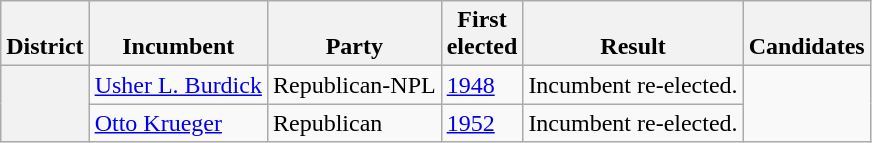<table class=wikitable>
<tr valign=bottom>
<th>District</th>
<th>Incumbent</th>
<th>Party</th>
<th>First<br>elected</th>
<th>Result</th>
<th>Candidates</th>
</tr>
<tr>
<th rowspan="2"></th>
<td><a href='#'>Usher L. Burdick</a></td>
<td>Republican-NPL</td>
<td><a href='#'>1948</a></td>
<td>Incumbent re-elected.</td>
<td rowspan=2 nowrap></td>
</tr>
<tr>
<td><a href='#'>Otto Krueger</a></td>
<td>Republican</td>
<td><a href='#'>1952</a></td>
<td>Incumbent re-elected.</td>
</tr>
</table>
